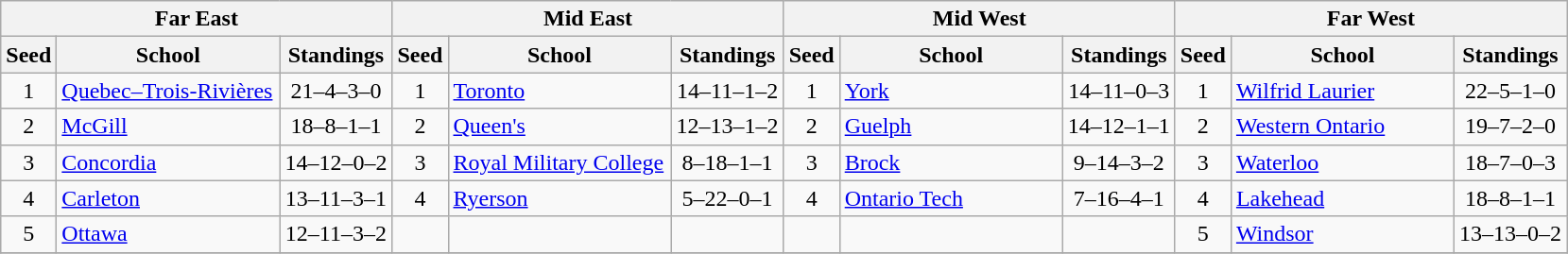<table class="wikitable">
<tr>
<th colspan=3>Far East</th>
<th colspan=3>Mid East</th>
<th colspan=3>Mid West</th>
<th colspan=3>Far West</th>
</tr>
<tr>
<th>Seed</th>
<th style="width:150px">School</th>
<th>Standings</th>
<th>Seed</th>
<th style="width:150px">School</th>
<th>Standings</th>
<th>Seed</th>
<th style="width:150px">School</th>
<th>Standings</th>
<th>Seed</th>
<th style="width:150px">School</th>
<th>Standings</th>
</tr>
<tr>
<td align=center>1</td>
<td><a href='#'>Quebec–Trois-Rivières</a></td>
<td align=center>21–4–3–0</td>
<td align=center>1</td>
<td><a href='#'>Toronto</a></td>
<td align=center>14–11–1–2</td>
<td align=center>1</td>
<td><a href='#'>York</a></td>
<td align=center>14–11–0–3</td>
<td align=center>1</td>
<td><a href='#'>Wilfrid Laurier</a></td>
<td align=center>22–5–1–0</td>
</tr>
<tr>
<td align=center>2</td>
<td><a href='#'>McGill</a></td>
<td align=center>18–8–1–1</td>
<td align=center>2</td>
<td><a href='#'>Queen's</a></td>
<td align=center>12–13–1–2</td>
<td align=center>2</td>
<td><a href='#'>Guelph</a></td>
<td align=center>14–12–1–1</td>
<td align=center>2</td>
<td><a href='#'>Western Ontario</a></td>
<td align=center>19–7–2–0</td>
</tr>
<tr>
<td align=center>3</td>
<td><a href='#'>Concordia</a></td>
<td align=center>14–12–0–2</td>
<td align=center>3</td>
<td><a href='#'>Royal Military College</a></td>
<td align=center>8–18–1–1</td>
<td align=center>3</td>
<td><a href='#'>Brock</a></td>
<td align=center>9–14–3–2</td>
<td align=center>3</td>
<td><a href='#'>Waterloo</a></td>
<td align=center>18–7–0–3</td>
</tr>
<tr>
<td align=center>4</td>
<td><a href='#'>Carleton</a></td>
<td align=center>13–11–3–1</td>
<td align=center>4</td>
<td><a href='#'>Ryerson</a></td>
<td align=center>5–22–0–1</td>
<td align=center>4</td>
<td><a href='#'>Ontario Tech</a></td>
<td align=center>7–16–4–1</td>
<td align=center>4</td>
<td><a href='#'>Lakehead</a></td>
<td align=center>18–8–1–1</td>
</tr>
<tr>
<td align=center>5</td>
<td><a href='#'>Ottawa</a></td>
<td align=center>12–11–3–2</td>
<td></td>
<td></td>
<td></td>
<td></td>
<td></td>
<td></td>
<td align=center>5</td>
<td><a href='#'>Windsor</a></td>
<td align=center>13–13–0–2</td>
</tr>
<tr>
</tr>
</table>
